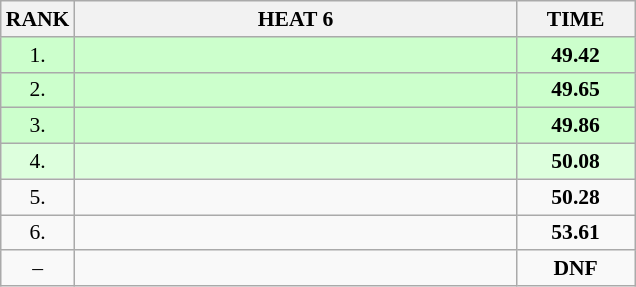<table class="wikitable" style="border-collapse: collapse; font-size: 90%;">
<tr>
<th>RANK</th>
<th style="width: 20em">HEAT 6</th>
<th style="width: 5em">TIME</th>
</tr>
<tr style="background:#ccffcc;">
<td align="center">1.</td>
<td></td>
<td align="center"><strong>49.42</strong></td>
</tr>
<tr style="background:#ccffcc;">
<td align="center">2.</td>
<td></td>
<td align="center"><strong>49.65</strong></td>
</tr>
<tr style="background:#ccffcc;">
<td align="center">3.</td>
<td></td>
<td align="center"><strong>49.86</strong></td>
</tr>
<tr style="background:#ddffdd;">
<td align="center">4.</td>
<td></td>
<td align="center"><strong>50.08</strong></td>
</tr>
<tr>
<td align="center">5.</td>
<td></td>
<td align="center"><strong>50.28</strong></td>
</tr>
<tr>
<td align="center">6.</td>
<td></td>
<td align="center"><strong>53.61</strong></td>
</tr>
<tr>
<td align="center">–</td>
<td></td>
<td align="center"><strong>DNF</strong></td>
</tr>
</table>
